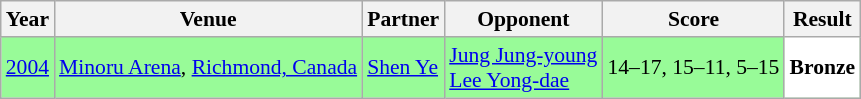<table class="sortable wikitable" style="font-size: 90%;">
<tr>
<th>Year</th>
<th>Venue</th>
<th>Partner</th>
<th>Opponent</th>
<th>Score</th>
<th>Result</th>
</tr>
<tr style="background:#98FB98">
<td align="center"><a href='#'>2004</a></td>
<td align="left"><a href='#'>Minoru Arena</a>, <a href='#'>Richmond, Canada</a></td>
<td align="left"> <a href='#'>Shen Ye</a></td>
<td align="left"> <a href='#'>Jung Jung-young</a> <br>  <a href='#'>Lee Yong-dae</a></td>
<td align="left">14–17, 15–11, 5–15</td>
<td style="text-align:left; background:white"> <strong>Bronze</strong></td>
</tr>
</table>
